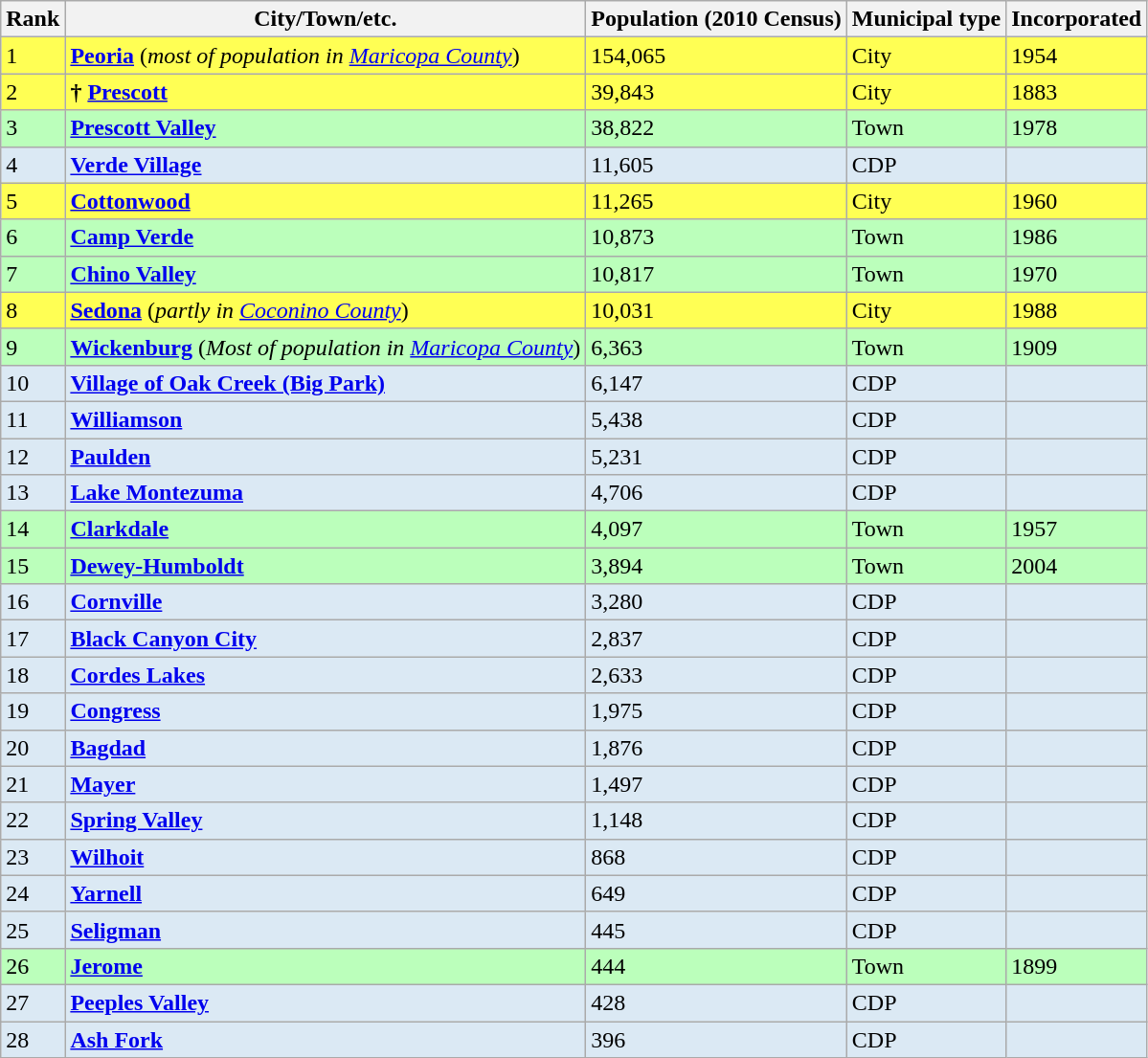<table class="wikitable sortable">
<tr>
<th>Rank</th>
<th>City/Town/etc.</th>
<th>Population (2010 Census)</th>
<th>Municipal type</th>
<th>Incorporated</th>
</tr>
<tr style="background-color:#FFFF54;">
<td>1</td>
<td><strong><a href='#'>Peoria</a></strong> (<em>most of population in <a href='#'>Maricopa County</a></em>)</td>
<td>154,065</td>
<td>City</td>
<td>1954</td>
</tr>
<tr style="background-color:#FFFF54;">
<td>2</td>
<td><strong>† <a href='#'>Prescott</a></strong></td>
<td>39,843</td>
<td>City</td>
<td>1883</td>
</tr>
<tr style="background-color:#BBFFBB;">
<td>3</td>
<td><strong><a href='#'>Prescott Valley</a></strong></td>
<td>38,822</td>
<td>Town</td>
<td>1978</td>
</tr>
<tr style="background-color:#DBE9F4;">
<td>4</td>
<td><strong><a href='#'>Verde Village</a></strong></td>
<td>11,605</td>
<td>CDP</td>
<td></td>
</tr>
<tr style="background-color:#FFFF54;">
<td>5</td>
<td><strong><a href='#'>Cottonwood</a></strong></td>
<td>11,265</td>
<td>City</td>
<td>1960</td>
</tr>
<tr style="background-color:#BBFFBB;">
<td>6</td>
<td><strong><a href='#'>Camp Verde</a></strong></td>
<td>10,873</td>
<td>Town</td>
<td>1986</td>
</tr>
<tr style="background-color:#BBFFBB;">
<td>7</td>
<td><strong><a href='#'>Chino Valley</a></strong></td>
<td>10,817</td>
<td>Town</td>
<td>1970</td>
</tr>
<tr style="background-color:#FFFF54;">
<td>8</td>
<td><strong><a href='#'>Sedona</a></strong> (<em>partly in <a href='#'>Coconino County</a></em>)</td>
<td>10,031</td>
<td>City</td>
<td>1988</td>
</tr>
<tr style="background-color:#BBFFBB;">
<td>9</td>
<td><strong><a href='#'>Wickenburg</a></strong> (<em>Most of population in <a href='#'>Maricopa County</a></em>)</td>
<td>6,363</td>
<td>Town</td>
<td>1909</td>
</tr>
<tr style="background-color:#DBE9F4;">
<td>10</td>
<td><strong><a href='#'>Village of Oak Creek (Big Park)</a></strong></td>
<td>6,147</td>
<td>CDP</td>
<td></td>
</tr>
<tr style="background-color:#DBE9F4;">
<td>11</td>
<td><strong><a href='#'>Williamson</a></strong></td>
<td>5,438</td>
<td>CDP</td>
<td></td>
</tr>
<tr style="background-color:#DBE9F4;">
<td>12</td>
<td><strong><a href='#'>Paulden</a></strong></td>
<td>5,231</td>
<td>CDP</td>
<td></td>
</tr>
<tr style="background-color:#DBE9F4;">
<td>13</td>
<td><strong><a href='#'>Lake Montezuma</a></strong></td>
<td>4,706</td>
<td>CDP</td>
<td></td>
</tr>
<tr style="background-color:#BBFFBB;">
<td>14</td>
<td><strong><a href='#'>Clarkdale</a></strong></td>
<td>4,097</td>
<td>Town</td>
<td>1957</td>
</tr>
<tr style="background-color:#BBFFBB;">
<td>15</td>
<td><strong><a href='#'>Dewey-Humboldt</a></strong></td>
<td>3,894</td>
<td>Town</td>
<td>2004</td>
</tr>
<tr style="background-color:#DBE9F4;">
<td>16</td>
<td><strong><a href='#'>Cornville</a></strong></td>
<td>3,280</td>
<td>CDP</td>
<td></td>
</tr>
<tr style="background-color:#DBE9F4;">
<td>17</td>
<td><strong><a href='#'>Black Canyon City</a></strong></td>
<td>2,837</td>
<td>CDP</td>
<td></td>
</tr>
<tr style="background-color:#DBE9F4;">
<td>18</td>
<td><strong><a href='#'>Cordes Lakes</a></strong></td>
<td>2,633</td>
<td>CDP</td>
<td></td>
</tr>
<tr style="background-color:#DBE9F4;">
<td>19</td>
<td><strong><a href='#'>Congress</a></strong></td>
<td>1,975</td>
<td>CDP</td>
<td></td>
</tr>
<tr style="background-color:#DBE9F4;">
<td>20</td>
<td><strong><a href='#'>Bagdad</a></strong></td>
<td>1,876</td>
<td>CDP</td>
<td></td>
</tr>
<tr style="background-color:#DBE9F4;">
<td>21</td>
<td><strong><a href='#'>Mayer</a></strong></td>
<td>1,497</td>
<td>CDP</td>
<td></td>
</tr>
<tr style="background-color:#DBE9F4;">
<td>22</td>
<td><strong><a href='#'>Spring Valley</a></strong></td>
<td>1,148</td>
<td>CDP</td>
<td></td>
</tr>
<tr style="background-color:#DBE9F4;">
<td>23</td>
<td><strong><a href='#'>Wilhoit</a></strong></td>
<td>868</td>
<td>CDP</td>
<td></td>
</tr>
<tr style="background-color:#DBE9F4;">
<td>24</td>
<td><strong><a href='#'>Yarnell</a></strong></td>
<td>649</td>
<td>CDP</td>
<td></td>
</tr>
<tr style="background-color:#DBE9F4;">
<td>25</td>
<td><strong><a href='#'>Seligman</a></strong></td>
<td>445</td>
<td>CDP</td>
<td></td>
</tr>
<tr style="background-color:#BBFFBB;">
<td>26</td>
<td><strong><a href='#'>Jerome</a></strong></td>
<td>444</td>
<td>Town</td>
<td>1899</td>
</tr>
<tr style="background-color:#DBE9F4;">
<td>27</td>
<td><strong><a href='#'>Peeples Valley</a></strong></td>
<td>428</td>
<td>CDP</td>
<td></td>
</tr>
<tr style="background-color:#DBE9F4;">
<td>28</td>
<td><strong><a href='#'>Ash Fork</a></strong></td>
<td>396</td>
<td>CDP</td>
<td></td>
</tr>
</table>
